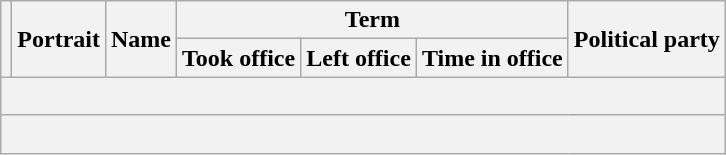<table class="wikitable" style="text-align:center;">
<tr>
<th rowspan=2></th>
<th rowspan=2>Portrait</th>
<th rowspan=2>Name<br></th>
<th colspan=3>Term</th>
<th rowspan=2>Political party</th>
</tr>
<tr>
<th>Took office</th>
<th>Left office</th>
<th>Time in office</th>
</tr>
<tr>
<th colspan=7><br></th>
</tr>
<tr>
<th colspan=7><br>
</th>
</tr>
</table>
